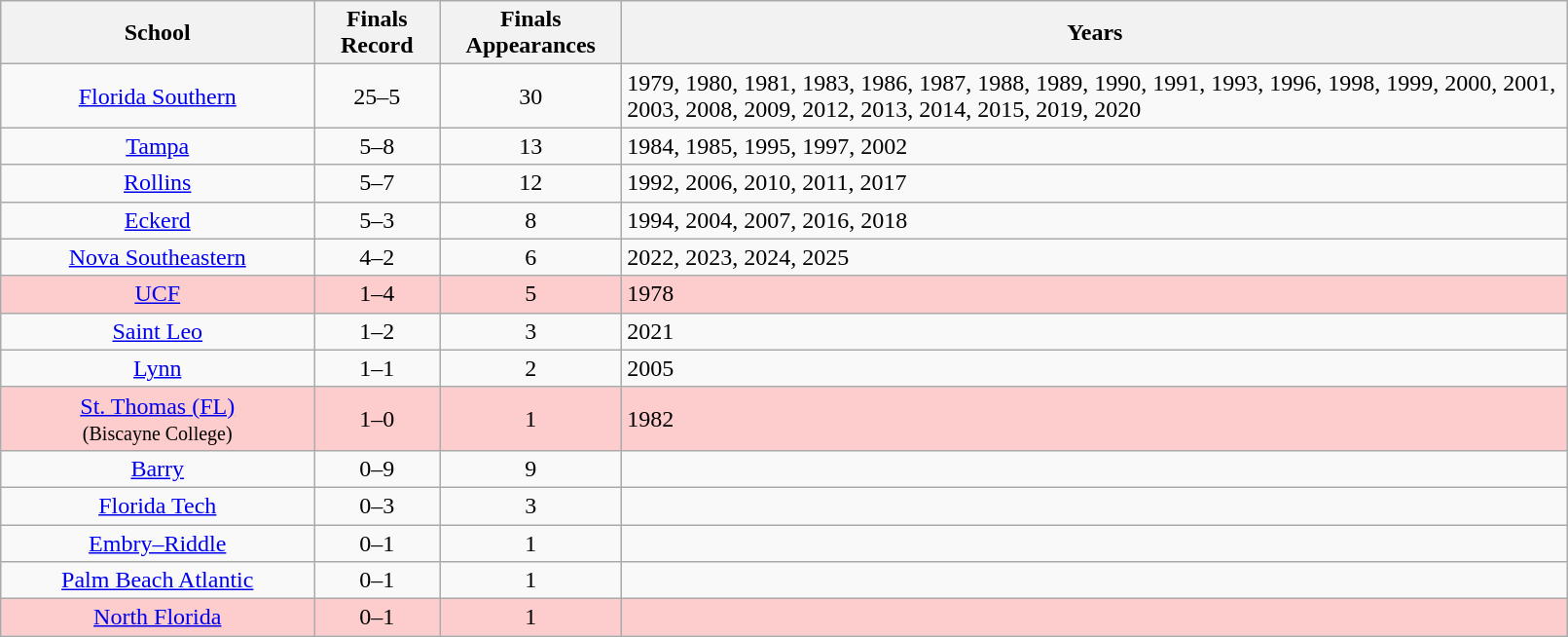<table class="wikitable sortable" style="text-align:center;" width=85%>
<tr>
<th width=20%>School</th>
<th>Finals Record</th>
<th>Finals Appearances</th>
<th class=unsortable>Years</th>
</tr>
<tr>
<td><a href='#'>Florida Southern</a></td>
<td>25–5</td>
<td>30</td>
<td align=left>1979, 1980, 1981, 1983, 1986, 1987, 1988, 1989, 1990, 1991, 1993, 1996, 1998, 1999, 2000, 2001, 2003, 2008, 2009, 2012, 2013, 2014, 2015, 2019, 2020</td>
</tr>
<tr>
<td><a href='#'>Tampa</a></td>
<td>5–8</td>
<td>13</td>
<td align=left>1984, 1985, 1995, 1997, 2002</td>
</tr>
<tr>
<td><a href='#'>Rollins</a></td>
<td>5–7</td>
<td>12</td>
<td align=left>1992, 2006, 2010, 2011, 2017</td>
</tr>
<tr>
<td><a href='#'>Eckerd</a></td>
<td>5–3</td>
<td>8</td>
<td align=left>1994, 2004, 2007, 2016, 2018</td>
</tr>
<tr>
<td><a href='#'>Nova Southeastern</a></td>
<td>4–2</td>
<td>6</td>
<td align=left>2022, 2023, 2024, 2025</td>
</tr>
<tr bgcolor=#fdcccc>
<td><a href='#'>UCF</a></td>
<td>1–4</td>
<td>5</td>
<td align=left>1978</td>
</tr>
<tr>
<td><a href='#'>Saint Leo</a></td>
<td>1–2</td>
<td>3</td>
<td align=left>2021</td>
</tr>
<tr>
<td><a href='#'>Lynn</a></td>
<td>1–1</td>
<td>2</td>
<td align=left>2005</td>
</tr>
<tr bgcolor=#fdcccc>
<td><a href='#'>St. Thomas (FL)</a><br><small>(Biscayne College)</small></td>
<td>1–0</td>
<td>1</td>
<td align=left>1982</td>
</tr>
<tr>
<td><a href='#'>Barry</a></td>
<td>0–9</td>
<td>9</td>
<td align=left></td>
</tr>
<tr>
<td><a href='#'>Florida Tech</a></td>
<td>0–3</td>
<td>3</td>
<td align=left></td>
</tr>
<tr>
<td><a href='#'>Embry–Riddle</a></td>
<td>0–1</td>
<td>1</td>
<td align=left></td>
</tr>
<tr>
<td><a href='#'>Palm Beach Atlantic</a></td>
<td>0–1</td>
<td>1</td>
<td align=left></td>
</tr>
<tr bgcolor=#fdcccc>
<td><a href='#'>North Florida</a></td>
<td>0–1</td>
<td>1</td>
<td align=left></td>
</tr>
</table>
